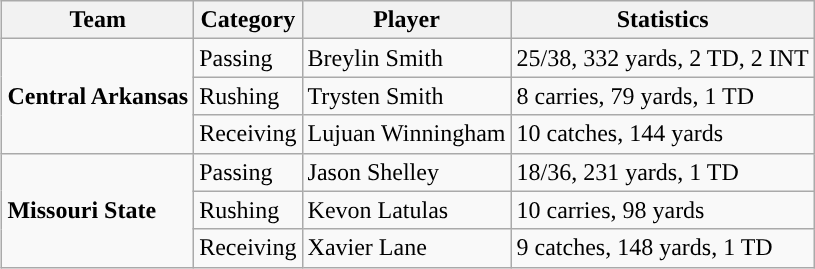<table class="wikitable" style="float: right;">
<tr>
<th>Team</th>
<th>Category</th>
<th>Player</th>
<th>Statistics</th>
</tr>
<tr>
<td rowspan=3><strong>Central Arkansas</strong></td>
<td>Passing</td>
<td>Breylin Smith</td>
<td>25/38, 332 yards, 2 TD, 2 INT</td>
</tr>
<tr>
<td>Rushing</td>
<td>Trysten Smith</td>
<td>8 carries, 79 yards, 1 TD</td>
</tr>
<tr>
<td>Receiving</td>
<td>Lujuan Winningham</td>
<td>10 catches, 144 yards</td>
</tr>
<tr>
<td rowspan=3><strong>Missouri State</strong></td>
<td>Passing</td>
<td>Jason Shelley</td>
<td>18/36, 231 yards, 1 TD</td>
</tr>
<tr>
<td>Rushing</td>
<td>Kevon Latulas</td>
<td>10 carries, 98 yards</td>
</tr>
<tr>
<td>Receiving</td>
<td>Xavier Lane</td>
<td>9 catches, 148 yards, 1 TD</td>
</tr>
</table>
